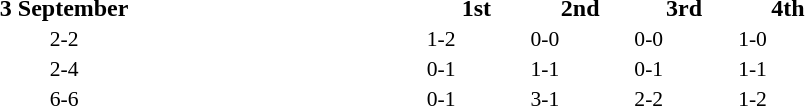<table width=60% cellspacing=1>
<tr>
<th width=20%></th>
<th width=16%>3 September</th>
<th width=20%></th>
<th width=8%>1st</th>
<th width=8%>2nd</th>
<th width=8%>3rd</th>
<th width=8%>4th</th>
</tr>
<tr style=font-size:90%>
<td align=right></td>
<td align=center>2-2</td>
<td></td>
<td>1-2</td>
<td>0-0</td>
<td>0-0</td>
<td>1-0</td>
</tr>
<tr style=font-size:90%>
<td align=right></td>
<td align=center>2-4</td>
<td><strong></strong></td>
<td>0-1</td>
<td>1-1</td>
<td>0-1</td>
<td>1-1</td>
</tr>
<tr style=font-size:90%>
<td align=right></td>
<td align=center>6-6</td>
<td></td>
<td>0-1</td>
<td>3-1</td>
<td>2-2</td>
<td>1-2</td>
</tr>
</table>
